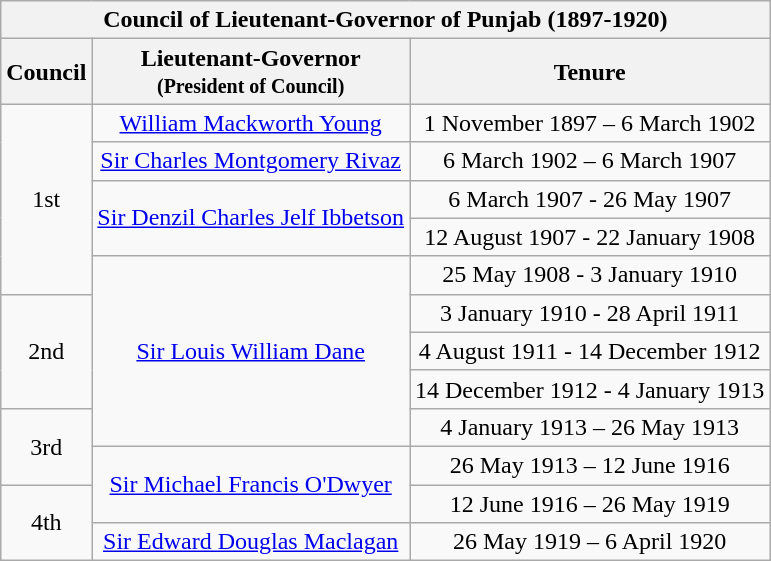<table class="wikitable" style="text-align:center">
<tr>
<th colspan="3">Council of Lieutenant-Governor of Punjab (1897-1920)</th>
</tr>
<tr>
<th>Council<br></th>
<th>Lieutenant-Governor<br><small>(President of Council)</small></th>
<th>Tenure<br></th>
</tr>
<tr>
<td rowspan="5">1st<br></td>
<td><a href='#'>William Mackworth Young</a></td>
<td>1 November 1897 – 6 March 1902</td>
</tr>
<tr>
<td><a href='#'>Sir Charles Montgomery Rivaz</a></td>
<td>6 March 1902 – 6 March 1907</td>
</tr>
<tr>
<td rowspan="2"><a href='#'>Sir Denzil Charles Jelf Ibbetson</a></td>
<td>6 March 1907 - 26 May 1907</td>
</tr>
<tr>
<td>12 August 1907 - 22 January 1908</td>
</tr>
<tr>
<td rowspan="5"><a href='#'>Sir Louis William Dane</a></td>
<td>25 May 1908 - 3 January 1910</td>
</tr>
<tr>
<td rowspan="3">2nd<br></td>
<td>3 January 1910 - 28 April 1911</td>
</tr>
<tr>
<td>4 August 1911 - 14 December 1912</td>
</tr>
<tr>
<td>14 December 1912 - 4 January 1913</td>
</tr>
<tr>
<td rowspan="2">3rd<br></td>
<td>4 January 1913 – 26 May 1913</td>
</tr>
<tr>
<td rowspan="2"><a href='#'>Sir Michael Francis O'Dwyer</a></td>
<td>26 May 1913 – 12 June 1916</td>
</tr>
<tr>
<td rowspan="2">4th<br></td>
<td>12 June 1916 – 26 May 1919</td>
</tr>
<tr>
<td><a href='#'>Sir Edward Douglas Maclagan</a></td>
<td>26 May 1919 – 6 April 1920</td>
</tr>
</table>
